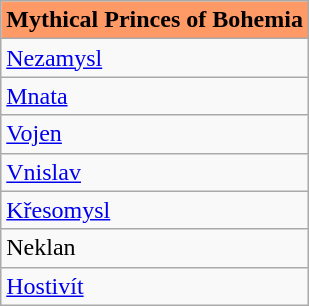<table class="wikitable">
<tr>
<th colspan="2" style="background-color:#ff9966;">Mythical Princes of Bohemia</th>
</tr>
<tr>
<td><a href='#'>Nezamysl</a></td>
</tr>
<tr>
<td><a href='#'>Mnata</a></td>
</tr>
<tr>
<td><a href='#'>Vojen</a></td>
</tr>
<tr>
<td><a href='#'>Vnislav</a></td>
</tr>
<tr>
<td><a href='#'>Křesomysl</a></td>
</tr>
<tr>
<td>Neklan</td>
</tr>
<tr>
<td><a href='#'>Hostivít</a></td>
</tr>
</table>
